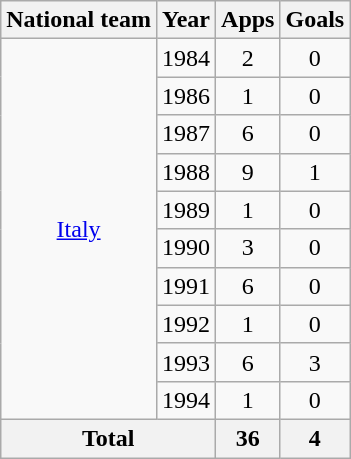<table class="wikitable" style="text-align:center">
<tr>
<th>National team</th>
<th>Year</th>
<th>Apps</th>
<th>Goals</th>
</tr>
<tr>
<td rowspan="10"><a href='#'>Italy</a></td>
<td>1984</td>
<td>2</td>
<td>0</td>
</tr>
<tr>
<td>1986</td>
<td>1</td>
<td>0</td>
</tr>
<tr>
<td>1987</td>
<td>6</td>
<td>0</td>
</tr>
<tr>
<td>1988</td>
<td>9</td>
<td>1</td>
</tr>
<tr>
<td>1989</td>
<td>1</td>
<td>0</td>
</tr>
<tr>
<td>1990</td>
<td>3</td>
<td>0</td>
</tr>
<tr>
<td>1991</td>
<td>6</td>
<td>0</td>
</tr>
<tr>
<td>1992</td>
<td>1</td>
<td>0</td>
</tr>
<tr>
<td>1993</td>
<td>6</td>
<td>3</td>
</tr>
<tr>
<td>1994</td>
<td>1</td>
<td>0</td>
</tr>
<tr>
<th colspan="2">Total</th>
<th>36</th>
<th>4</th>
</tr>
</table>
